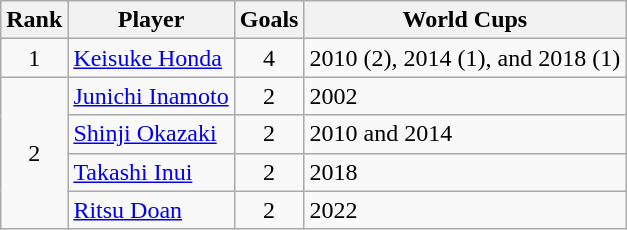<table class="wikitable" style="text-align: left;">
<tr>
<th>Rank</th>
<th>Player</th>
<th>Goals</th>
<th>World Cups</th>
</tr>
<tr>
<td align=center>1</td>
<td><a href='#'>Keisuke Honda</a></td>
<td align=center>4</td>
<td>2010 (2), 2014 (1), and 2018 (1)</td>
</tr>
<tr>
<td rowspan=4 align=center>2</td>
<td><a href='#'>Junichi Inamoto</a></td>
<td align=center>2</td>
<td>2002</td>
</tr>
<tr |>
<td><a href='#'>Shinji Okazaki</a></td>
<td align=center>2</td>
<td>2010 and 2014</td>
</tr>
<tr |>
<td><a href='#'>Takashi Inui</a></td>
<td align=center>2</td>
<td>2018</td>
</tr>
<tr |>
<td><a href='#'>Ritsu Doan</a></td>
<td align=center>2</td>
<td>2022</td>
</tr>
</table>
